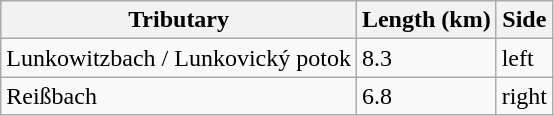<table class="wikitable">
<tr>
<th>Tributary</th>
<th>Length (km)</th>
<th>Side</th>
</tr>
<tr>
<td>Lunkowitzbach / Lunkovický potok</td>
<td>8.3</td>
<td>left</td>
</tr>
<tr>
<td>Reißbach</td>
<td>6.8</td>
<td>right</td>
</tr>
</table>
